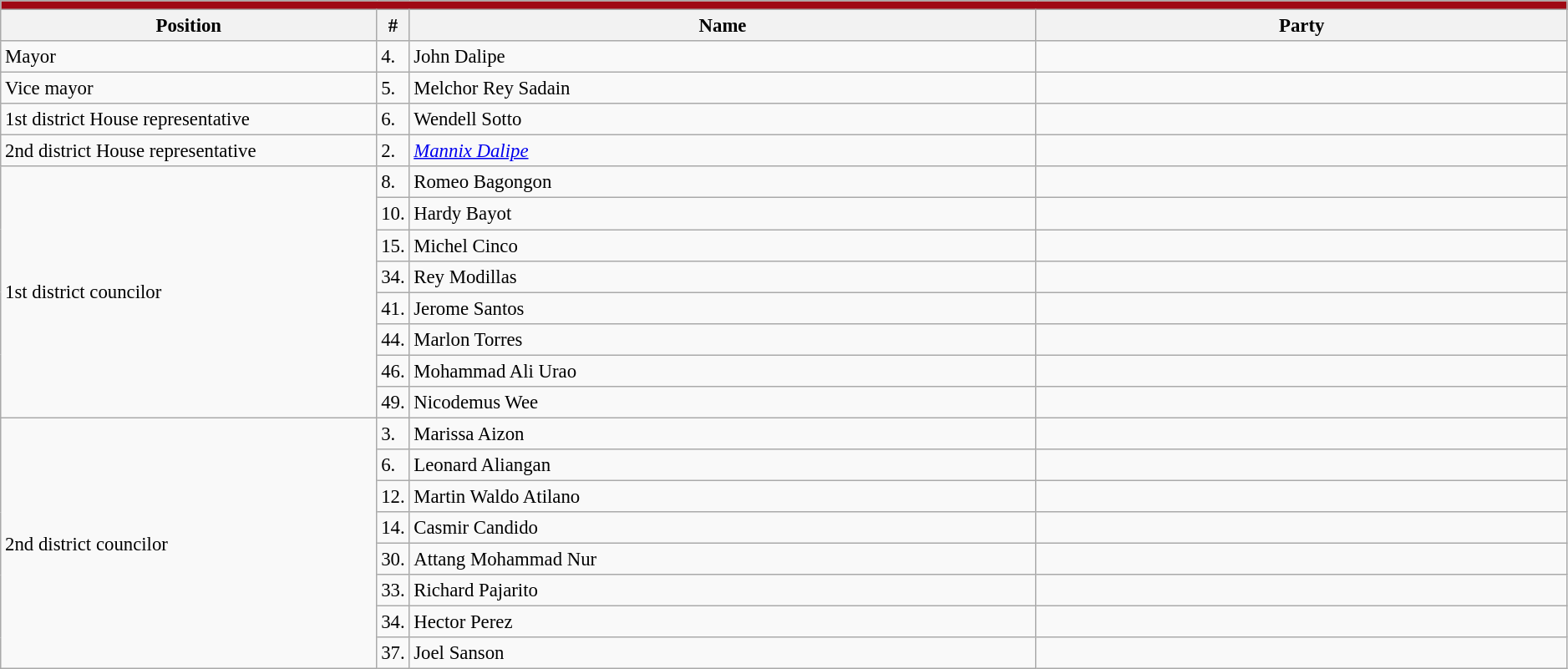<table class=wikitable style="font-size:95%" width=99%>
<tr>
<td colspan="5" bgcolor=#9F0814></td>
</tr>
<tr>
<th width=24%>Position</th>
<th width=1%>#</th>
<th width=40%>Name</th>
<th colspan=2>Party</th>
</tr>
<tr>
<td>Mayor</td>
<td>4.</td>
<td>John Dalipe</td>
<td></td>
</tr>
<tr>
<td>Vice mayor</td>
<td>5.</td>
<td>Melchor Rey Sadain</td>
<td></td>
</tr>
<tr>
<td>1st district House representative</td>
<td>6.</td>
<td>Wendell Sotto</td>
<td></td>
</tr>
<tr>
<td>2nd district House representative</td>
<td>2.</td>
<td><em><a href='#'>Mannix Dalipe</a></em></td>
<td></td>
</tr>
<tr>
<td rowspan="8">1st district councilor</td>
<td>8.</td>
<td>Romeo Bagongon</td>
<td></td>
</tr>
<tr>
<td>10.</td>
<td>Hardy Bayot</td>
<td></td>
</tr>
<tr>
<td>15.</td>
<td>Michel Cinco</td>
<td></td>
</tr>
<tr>
<td>34.</td>
<td>Rey Modillas</td>
<td></td>
</tr>
<tr>
<td>41.</td>
<td>Jerome Santos</td>
<td></td>
</tr>
<tr>
<td>44.</td>
<td>Marlon Torres</td>
<td></td>
</tr>
<tr>
<td>46.</td>
<td>Mohammad Ali Urao</td>
<td></td>
</tr>
<tr>
<td>49.</td>
<td>Nicodemus Wee</td>
<td></td>
</tr>
<tr>
<td rowspan="8">2nd district councilor</td>
<td>3.</td>
<td>Marissa Aizon</td>
<td></td>
</tr>
<tr>
<td>6.</td>
<td>Leonard Aliangan</td>
<td></td>
</tr>
<tr>
<td>12.</td>
<td>Martin Waldo Atilano</td>
<td></td>
</tr>
<tr>
<td>14.</td>
<td>Casmir Candido</td>
<td></td>
</tr>
<tr>
<td>30.</td>
<td>Attang Mohammad Nur</td>
<td></td>
</tr>
<tr>
<td>33.</td>
<td>Richard Pajarito</td>
<td></td>
</tr>
<tr>
<td>34.</td>
<td>Hector Perez</td>
<td></td>
</tr>
<tr>
<td>37.</td>
<td>Joel Sanson</td>
<td></td>
</tr>
</table>
